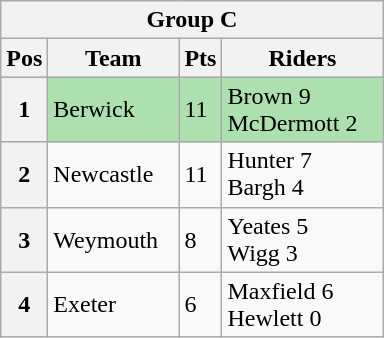<table class="wikitable">
<tr>
<th colspan="4">Group C</th>
</tr>
<tr>
<th width=20>Pos</th>
<th width=80>Team</th>
<th width=20>Pts</th>
<th width=100>Riders</th>
</tr>
<tr style="background:#ACE1AF;">
<th>1</th>
<td>Berwick</td>
<td>11</td>
<td>Brown 9<br>McDermott 2</td>
</tr>
<tr>
<th>2</th>
<td>Newcastle</td>
<td>11</td>
<td>Hunter 7<br>Bargh 4</td>
</tr>
<tr>
<th>3</th>
<td>Weymouth</td>
<td>8</td>
<td>Yeates 5<br>Wigg 3</td>
</tr>
<tr>
<th>4</th>
<td>Exeter</td>
<td>6</td>
<td>Maxfield 6<br>Hewlett 0</td>
</tr>
</table>
